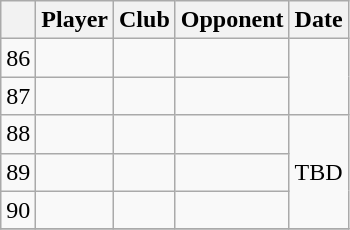<table class="wikitable" style="text-align:center">
<tr>
<th></th>
<th>Player</th>
<th>Club</th>
<th>Opponent</th>
<th>Date</th>
</tr>
<tr>
<td>86</td>
<td align="left"></td>
<td></td>
<td></td>
<td rowspan="2"></td>
</tr>
<tr>
<td>87</td>
<td align="left"></td>
<td></td>
<td></td>
</tr>
<tr>
<td>88</td>
<td align="left"></td>
<td></td>
<td></td>
<td rowspan="3">TBD</td>
</tr>
<tr>
<td>89</td>
<td align="left"></td>
<td></td>
<td></td>
</tr>
<tr>
<td>90</td>
<td align="left"></td>
<td></td>
<td></td>
</tr>
<tr>
</tr>
</table>
